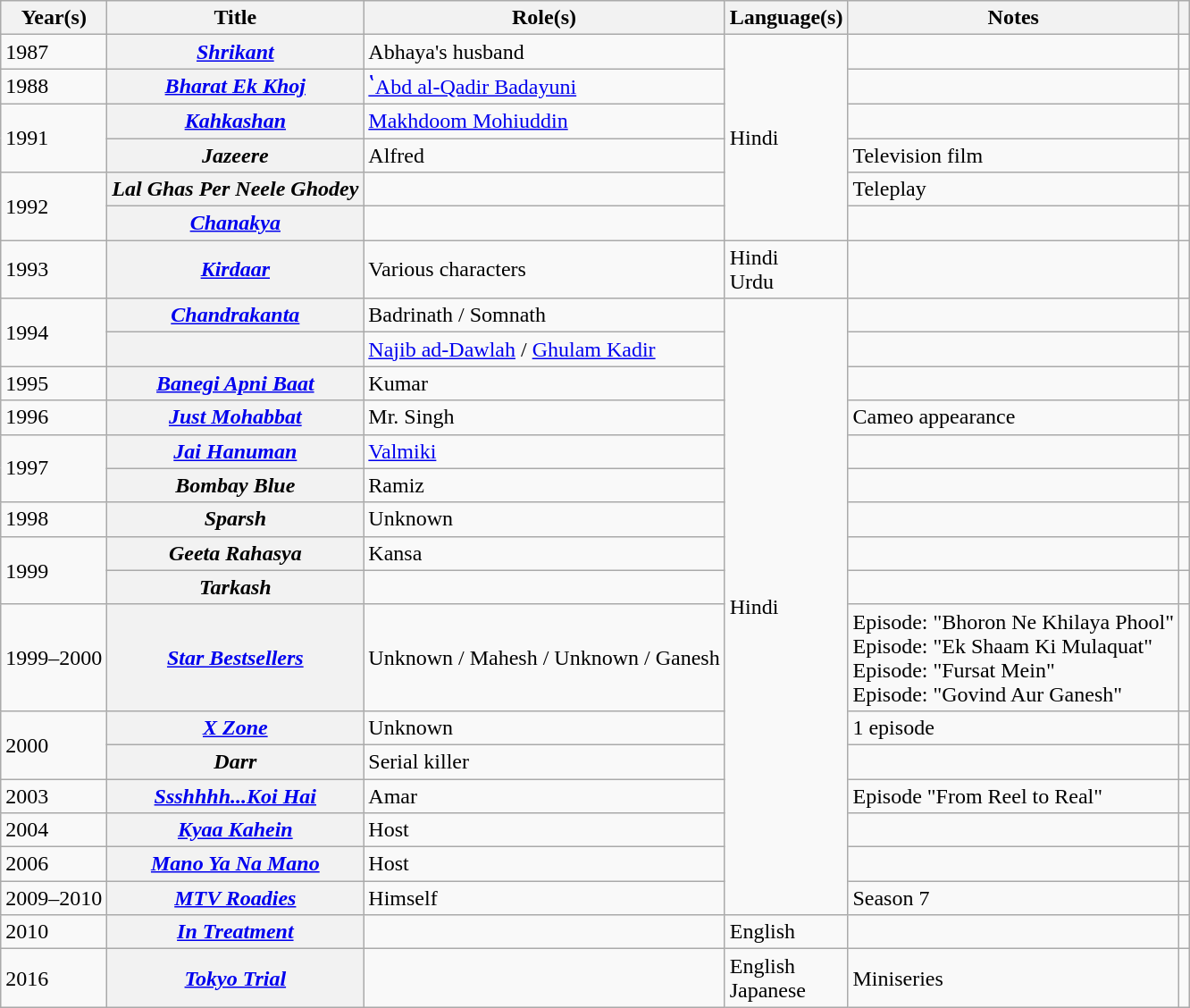<table class="wikitable plainrowheaders sortable">
<tr>
<th scope="col">Year(s)</th>
<th scope="col">Title</th>
<th scope="col">Role(s)</th>
<th scope="col">Language(s)</th>
<th scope="col" class="unsortable">Notes</th>
<th scope="col" class="unsortable"></th>
</tr>
<tr>
<td>1987</td>
<th scope=row><em><a href='#'>Shrikant</a></em></th>
<td>Abhaya's husband</td>
<td rowspan="6">Hindi</td>
<td></td>
<td style="text-align:center;"></td>
</tr>
<tr>
<td>1988</td>
<th scope=row><em><a href='#'>Bharat Ek Khoj</a></em></th>
<td><a href='#'>ʽAbd al-Qadir Badayuni</a></td>
<td></td>
<td style="text-align:center;"></td>
</tr>
<tr>
<td rowspan="2">1991</td>
<th scope=row><em><a href='#'>Kahkashan</a></em></th>
<td><a href='#'>Makhdoom Mohiuddin</a></td>
<td></td>
<td style="text-align:center;"></td>
</tr>
<tr>
<th scope=row><em>Jazeere</em></th>
<td>Alfred</td>
<td>Television film</td>
<td style="text-align:center;"></td>
</tr>
<tr>
<td rowspan="2">1992</td>
<th scope=row><em>Lal Ghas Per Neele Ghodey</em></th>
<td></td>
<td>Teleplay</td>
<td style="text-align:center;"></td>
</tr>
<tr>
<th scope=row><em><a href='#'>Chanakya</a></em></th>
<td></td>
<td></td>
<td style="text-align:center;"></td>
</tr>
<tr>
<td>1993</td>
<th scope=row><em><a href='#'>Kirdaar</a></em></th>
<td>Various characters</td>
<td>Hindi<br>Urdu</td>
<td></td>
<td style="text-align:center;"></td>
</tr>
<tr>
<td rowspan="2">1994</td>
<th scope=row><em><a href='#'>Chandrakanta</a></em></th>
<td>Badrinath / Somnath</td>
<td rowspan="16">Hindi</td>
<td></td>
<td style="text-align:center;"></td>
</tr>
<tr>
<th scope=row><em></em></th>
<td><a href='#'>Najib ad-Dawlah</a> / <a href='#'>Ghulam Kadir</a></td>
<td></td>
<td style="text-align:center;"></td>
</tr>
<tr>
<td>1995</td>
<th scope=row><em><a href='#'>Banegi Apni Baat</a></em></th>
<td>Kumar</td>
<td></td>
<td style="text-align:center;"></td>
</tr>
<tr>
<td>1996</td>
<th scope=row><em><a href='#'>Just Mohabbat</a></em></th>
<td>Mr. Singh</td>
<td>Cameo appearance</td>
<td style="text-align:center;"></td>
</tr>
<tr>
<td rowspan="2">1997</td>
<th scope=row><em><a href='#'>Jai Hanuman</a></em></th>
<td><a href='#'>Valmiki</a></td>
<td></td>
<td style="text-align:center;"></td>
</tr>
<tr>
<th scope=row><em>Bombay Blue</em></th>
<td>Ramiz</td>
<td></td>
<td style="text-align:center;"></td>
</tr>
<tr>
<td>1998</td>
<th scope=row><em>Sparsh</em></th>
<td>Unknown</td>
<td></td>
<td style="text-align:center;"></td>
</tr>
<tr>
<td rowspan="2">1999</td>
<th scope=row><em>Geeta Rahasya</em></th>
<td>Kansa</td>
<td></td>
<td style="text-align:center;"></td>
</tr>
<tr>
<th scope=row><em>Tarkash</em></th>
<td></td>
<td></td>
<td></td>
</tr>
<tr>
<td>1999–2000</td>
<th scope=row><em><a href='#'>Star Bestsellers</a></em></th>
<td>Unknown / Mahesh / Unknown / Ganesh</td>
<td>Episode: "Bhoron Ne Khilaya Phool"<br>Episode: "Ek Shaam Ki Mulaquat"<br>Episode: "Fursat Mein"<br>Episode: "Govind Aur Ganesh"</td>
<td style="text-align:center;"></td>
</tr>
<tr>
<td rowspan="2">2000</td>
<th scope=row><em><a href='#'>X Zone</a></em></th>
<td>Unknown</td>
<td>1 episode</td>
<td style="text-align:center;"></td>
</tr>
<tr>
<th scope=row><em>Darr</em></th>
<td>Serial killer</td>
<td></td>
<td style="text-align:center;"></td>
</tr>
<tr>
<td>2003</td>
<th scope=row><em><a href='#'>Ssshhhh...Koi Hai</a></em></th>
<td>Amar</td>
<td>Episode "From Reel to Real"</td>
<td style="text-align:center;"></td>
</tr>
<tr>
<td>2004</td>
<th scope=row><em><a href='#'>Kyaa Kahein</a></em></th>
<td>Host</td>
<td></td>
<td style="text-align:center;"></td>
</tr>
<tr>
<td>2006</td>
<th scope=row><em><a href='#'>Mano Ya Na Mano</a></em></th>
<td>Host</td>
<td></td>
<td style="text-align:center;"></td>
</tr>
<tr>
<td>2009–2010</td>
<th scope=row><em><a href='#'>MTV Roadies</a></em></th>
<td>Himself</td>
<td>Season 7</td>
<td style="text-align:center;"></td>
</tr>
<tr>
<td>2010</td>
<th scope=row><em><a href='#'>In Treatment</a></em></th>
<td></td>
<td>English</td>
<td></td>
<td style="text-align:center;"></td>
</tr>
<tr>
<td>2016</td>
<th scope=row><em><a href='#'>Tokyo Trial</a></em></th>
<td></td>
<td>English<br>Japanese</td>
<td>Miniseries</td>
<td style="text-align:center;"></td>
</tr>
</table>
